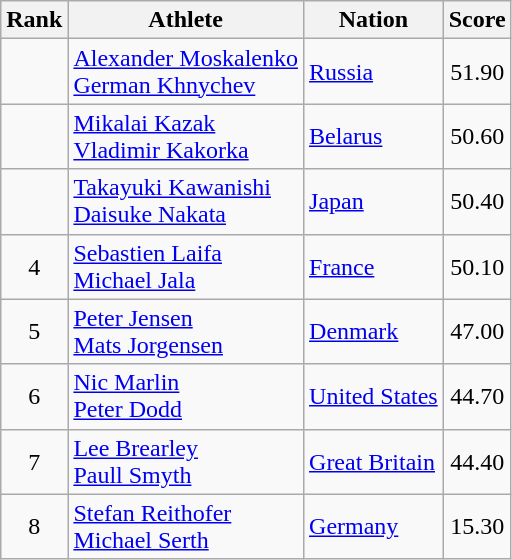<table class="wikitable sortable" style="text-align:center">
<tr>
<th>Rank</th>
<th>Athlete</th>
<th>Nation</th>
<th>Score</th>
</tr>
<tr>
<td></td>
<td align=left><a href='#'>Alexander Moskalenko</a><br><a href='#'>German Khnychev</a></td>
<td align=left> <a href='#'>Russia</a></td>
<td>51.90</td>
</tr>
<tr>
<td></td>
<td align=left><a href='#'>Mikalai Kazak</a><br><a href='#'>Vladimir Kakorka</a></td>
<td align=left> <a href='#'>Belarus</a></td>
<td>50.60</td>
</tr>
<tr>
<td></td>
<td align=left><a href='#'>Takayuki Kawanishi</a><br><a href='#'>Daisuke Nakata</a></td>
<td align=left> <a href='#'>Japan</a></td>
<td>50.40</td>
</tr>
<tr>
<td>4</td>
<td align=left><a href='#'>Sebastien Laifa</a><br><a href='#'>Michael Jala</a></td>
<td align=left> <a href='#'>France</a></td>
<td>50.10</td>
</tr>
<tr>
<td>5</td>
<td align=left><a href='#'>Peter Jensen</a><br><a href='#'>Mats Jorgensen</a></td>
<td align=left> <a href='#'>Denmark</a></td>
<td>47.00</td>
</tr>
<tr>
<td>6</td>
<td align=left><a href='#'>Nic Marlin</a><br><a href='#'>Peter Dodd</a></td>
<td align=left> <a href='#'>United States</a></td>
<td>44.70</td>
</tr>
<tr>
<td>7</td>
<td align=left><a href='#'>Lee Brearley</a><br><a href='#'>Paull Smyth</a></td>
<td align=left> <a href='#'>Great Britain</a></td>
<td>44.40</td>
</tr>
<tr>
<td>8</td>
<td align=left><a href='#'>Stefan Reithofer</a><br><a href='#'>Michael Serth</a></td>
<td align=left> <a href='#'>Germany</a></td>
<td>15.30</td>
</tr>
</table>
